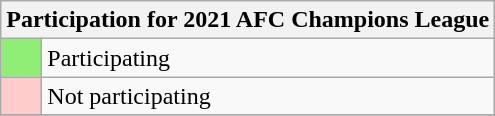<table class="wikitable">
<tr>
<th bgcolor=#f7f8ff colspan=2>Participation for 2021 AFC Champions League</th>
</tr>
<tr>
<td bgcolor=#90ee77 width=20></td>
<td>Participating</td>
</tr>
<tr>
<td bgcolor=#ffcccc width=20></td>
<td>Not participating</td>
</tr>
<tr>
</tr>
</table>
